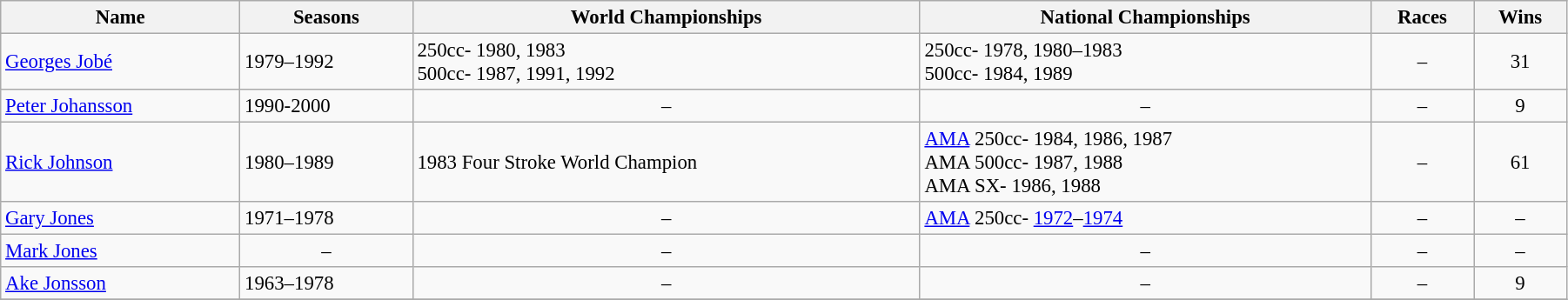<table class="sort wikitable sortable" style="font-size:95%;" width=95%>
<tr>
<th>Name</th>
<th>Seasons</th>
<th>World Championships</th>
<th>National Championships</th>
<th>Races</th>
<th>Wins</th>
</tr>
<tr>
<td> <a href='#'>Georges Jobé</a></td>
<td>1979–1992</td>
<td>250cc- 1980, 1983<br>500cc- 1987, 1991, 1992</td>
<td>250cc- 1978, 1980–1983<br>500cc- 1984, 1989</td>
<td align="center">–</td>
<td align="center">31</td>
</tr>
<tr>
<td> <a href='#'>Peter Johansson</a></td>
<td>1990-2000</td>
<td align="center">–</td>
<td align="center">–</td>
<td align="center">–</td>
<td align="center">9</td>
</tr>
<tr>
<td> <a href='#'>Rick Johnson</a></td>
<td>1980–1989</td>
<td>1983 Four Stroke World Champion</td>
<td><a href='#'>AMA</a> 250cc- 1984, 1986, 1987<br>AMA 500cc- 1987, 1988<br>AMA SX- 1986, 1988</td>
<td align="center">–</td>
<td align="center">61</td>
</tr>
<tr>
<td> <a href='#'>Gary Jones</a></td>
<td>1971–1978</td>
<td align="center">–</td>
<td><a href='#'>AMA</a> 250cc- <a href='#'>1972</a>–<a href='#'>1974</a></td>
<td align="center">–</td>
<td align="center">–</td>
</tr>
<tr>
<td> <a href='#'>Mark Jones</a></td>
<td align="center">–</td>
<td align="center">–</td>
<td align="center">–</td>
<td align="center">–</td>
<td align="center">–</td>
</tr>
<tr>
<td> <a href='#'>Ake Jonsson</a></td>
<td>1963–1978</td>
<td align="center">–</td>
<td align="center">–</td>
<td align="center">–</td>
<td align="center">9</td>
</tr>
<tr>
</tr>
</table>
